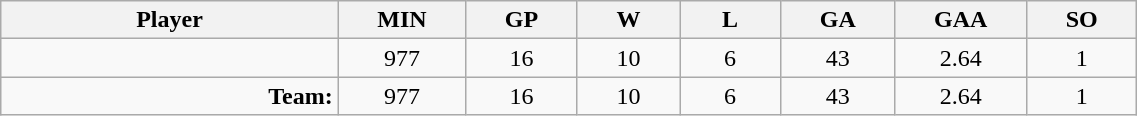<table class="wikitable sortable" width="60%">
<tr>
<th bgcolor="#DDDDFF" width="10%">Player</th>
<th width="3%" bgcolor="#DDDDFF" title="Minutes played">MIN</th>
<th width="3%" bgcolor="#DDDDFF" title="Games played in">GP</th>
<th width="3%" bgcolor="#DDDDFF" title="Wins">W</th>
<th width="3%" bgcolor="#DDDDFF"title="Losses">L</th>
<th width="3%" bgcolor="#DDDDFF" title="Goals against">GA</th>
<th width="3%" bgcolor="#DDDDFF" title="Goals against average">GAA</th>
<th width="3%" bgcolor="#DDDDFF" title="Shut-outs">SO</th>
</tr>
<tr align="center">
<td align="right"></td>
<td>977</td>
<td>16</td>
<td>10</td>
<td>6</td>
<td>43</td>
<td>2.64</td>
<td>1</td>
</tr>
<tr align="center">
<td align="right"><strong>Team:</strong></td>
<td>977</td>
<td>16</td>
<td>10</td>
<td>6</td>
<td>43</td>
<td>2.64</td>
<td>1</td>
</tr>
</table>
